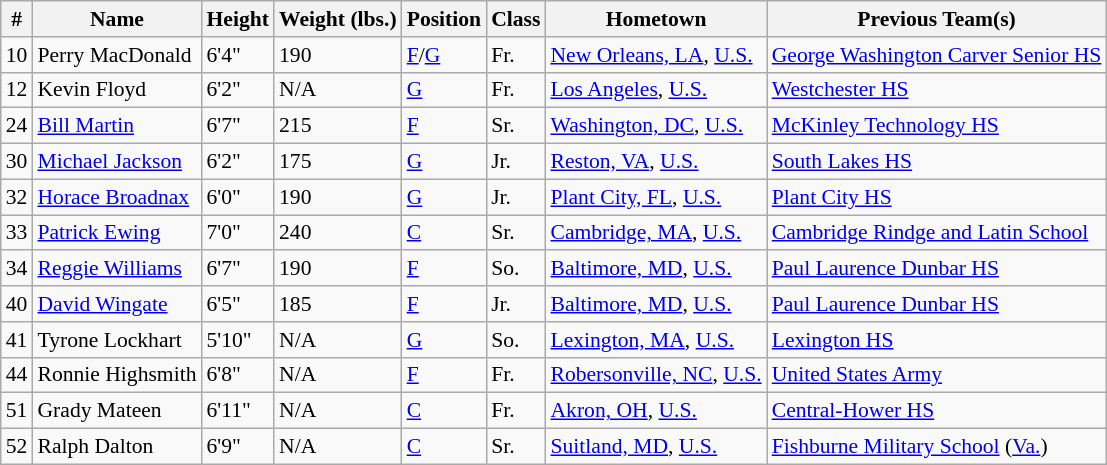<table class="wikitable" style="font-size: 90%">
<tr>
<th>#</th>
<th>Name</th>
<th>Height</th>
<th>Weight (lbs.)</th>
<th>Position</th>
<th>Class</th>
<th>Hometown</th>
<th>Previous Team(s)</th>
</tr>
<tr>
<td>10</td>
<td>Perry MacDonald</td>
<td>6'4"</td>
<td>190</td>
<td><a href='#'>F</a>/<a href='#'>G</a></td>
<td>Fr.</td>
<td><a href='#'>New Orleans, LA</a>, <a href='#'>U.S.</a></td>
<td><a href='#'>George Washington Carver Senior HS</a></td>
</tr>
<tr>
<td>12</td>
<td>Kevin Floyd</td>
<td>6'2"</td>
<td>N/A</td>
<td><a href='#'>G</a></td>
<td>Fr.</td>
<td><a href='#'>Los Angeles</a>, <a href='#'>U.S.</a></td>
<td><a href='#'>Westchester HS</a></td>
</tr>
<tr>
<td>24</td>
<td><a href='#'>Bill Martin</a></td>
<td>6'7"</td>
<td>215</td>
<td><a href='#'>F</a></td>
<td>Sr.</td>
<td><a href='#'>Washington, DC</a>, <a href='#'>U.S.</a></td>
<td><a href='#'>McKinley Technology HS</a></td>
</tr>
<tr>
<td>30</td>
<td><a href='#'>Michael Jackson</a></td>
<td>6'2"</td>
<td>175</td>
<td><a href='#'>G</a></td>
<td>Jr.</td>
<td><a href='#'>Reston, VA</a>, <a href='#'>U.S.</a></td>
<td><a href='#'>South Lakes HS</a></td>
</tr>
<tr>
<td>32</td>
<td><a href='#'>Horace Broadnax</a></td>
<td>6'0"</td>
<td>190</td>
<td><a href='#'>G</a></td>
<td>Jr.</td>
<td><a href='#'>Plant City, FL</a>, <a href='#'>U.S.</a></td>
<td><a href='#'>Plant City HS</a></td>
</tr>
<tr>
<td>33</td>
<td><a href='#'>Patrick Ewing</a></td>
<td>7'0"</td>
<td>240</td>
<td><a href='#'>C</a></td>
<td>Sr.</td>
<td><a href='#'>Cambridge, MA</a>, <a href='#'>U.S.</a></td>
<td><a href='#'>Cambridge Rindge and Latin School</a></td>
</tr>
<tr>
<td>34</td>
<td><a href='#'>Reggie Williams</a></td>
<td>6'7"</td>
<td>190</td>
<td><a href='#'>F</a></td>
<td>So.</td>
<td><a href='#'>Baltimore, MD</a>, <a href='#'>U.S.</a></td>
<td><a href='#'>Paul Laurence Dunbar HS</a></td>
</tr>
<tr>
<td>40</td>
<td><a href='#'>David Wingate</a></td>
<td>6'5"</td>
<td>185</td>
<td><a href='#'>F</a></td>
<td>Jr.</td>
<td><a href='#'>Baltimore, MD</a>, <a href='#'>U.S.</a></td>
<td><a href='#'>Paul Laurence Dunbar HS</a></td>
</tr>
<tr>
<td>41</td>
<td>Tyrone Lockhart</td>
<td>5'10"</td>
<td>N/A</td>
<td><a href='#'>G</a></td>
<td>So.</td>
<td><a href='#'>Lexington, MA</a>, <a href='#'>U.S.</a></td>
<td><a href='#'>Lexington HS</a></td>
</tr>
<tr>
<td>44</td>
<td>Ronnie Highsmith</td>
<td>6'8"</td>
<td>N/A</td>
<td><a href='#'>F</a></td>
<td>Fr.</td>
<td><a href='#'>Robersonville, NC</a>, <a href='#'>U.S.</a></td>
<td><a href='#'>United States Army</a></td>
</tr>
<tr>
<td>51</td>
<td>Grady Mateen</td>
<td>6'11"</td>
<td>N/A</td>
<td><a href='#'>C</a></td>
<td>Fr.</td>
<td><a href='#'>Akron, OH</a>, <a href='#'>U.S.</a></td>
<td><a href='#'>Central-Hower HS</a></td>
</tr>
<tr>
<td>52</td>
<td>Ralph Dalton</td>
<td>6'9"</td>
<td>N/A</td>
<td><a href='#'>C</a></td>
<td>Sr.</td>
<td><a href='#'>Suitland, MD</a>, <a href='#'>U.S.</a></td>
<td><a href='#'>Fishburne Military School</a> (<a href='#'>Va.</a>)</td>
</tr>
</table>
